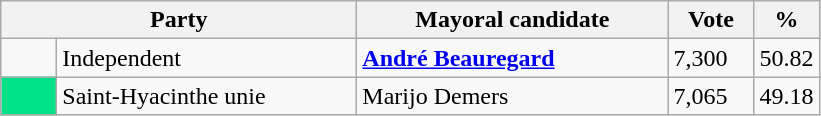<table class="wikitable">
<tr>
<th bgcolor="#DDDDFF" width="230px" colspan="2">Party</th>
<th bgcolor="#DDDDFF" width="200px">Mayoral candidate</th>
<th bgcolor="#DDDDFF" width="50px">Vote</th>
<th bgcolor="#DDDDFF" width="30px">%</th>
</tr>
<tr>
<td> </td>
<td>Independent</td>
<td><strong><a href='#'>André Beauregard</a></strong></td>
<td>7,300</td>
<td>50.82</td>
</tr>
<tr>
<td bgcolor=#00e288 width="30px"> </td>
<td>Saint-Hyacinthe unie</td>
<td>Marijo Demers</td>
<td>7,065</td>
<td>49.18</td>
</tr>
</table>
